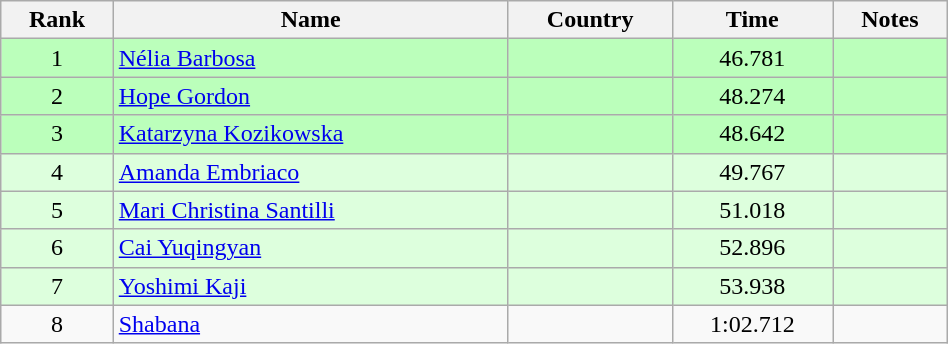<table class="wikitable" style="text-align:center;width: 50%">
<tr>
<th>Rank</th>
<th>Name</th>
<th>Country</th>
<th>Time</th>
<th>Notes</th>
</tr>
<tr bgcolor=bbffbb>
<td>1</td>
<td align="left"><a href='#'>Nélia Barbosa</a></td>
<td align="left"></td>
<td>46.781</td>
<td></td>
</tr>
<tr bgcolor=bbffbb>
<td>2</td>
<td align="left"><a href='#'>Hope Gordon</a></td>
<td align="left"></td>
<td>48.274</td>
<td></td>
</tr>
<tr bgcolor=bbffbb>
<td>3</td>
<td align="left"><a href='#'>Katarzyna Kozikowska</a></td>
<td align="left"></td>
<td>48.642</td>
<td></td>
</tr>
<tr bgcolor=ddffdd>
<td>4</td>
<td align="left"><a href='#'>Amanda Embriaco</a></td>
<td align="left"></td>
<td>49.767</td>
<td></td>
</tr>
<tr bgcolor=ddffdd>
<td>5</td>
<td align="left"><a href='#'>Mari Christina Santilli</a></td>
<td align="left"></td>
<td>51.018</td>
<td></td>
</tr>
<tr bgcolor=ddffdd>
<td>6</td>
<td align="left"><a href='#'>Cai Yuqingyan</a></td>
<td align="left"></td>
<td>52.896</td>
<td></td>
</tr>
<tr bgcolor=ddffdd>
<td>7</td>
<td align="left"><a href='#'>Yoshimi Kaji</a></td>
<td align="left"></td>
<td>53.938</td>
<td></td>
</tr>
<tr>
<td>8</td>
<td align="left"><a href='#'>Shabana</a></td>
<td align="left"></td>
<td>1:02.712</td>
<td></td>
</tr>
</table>
